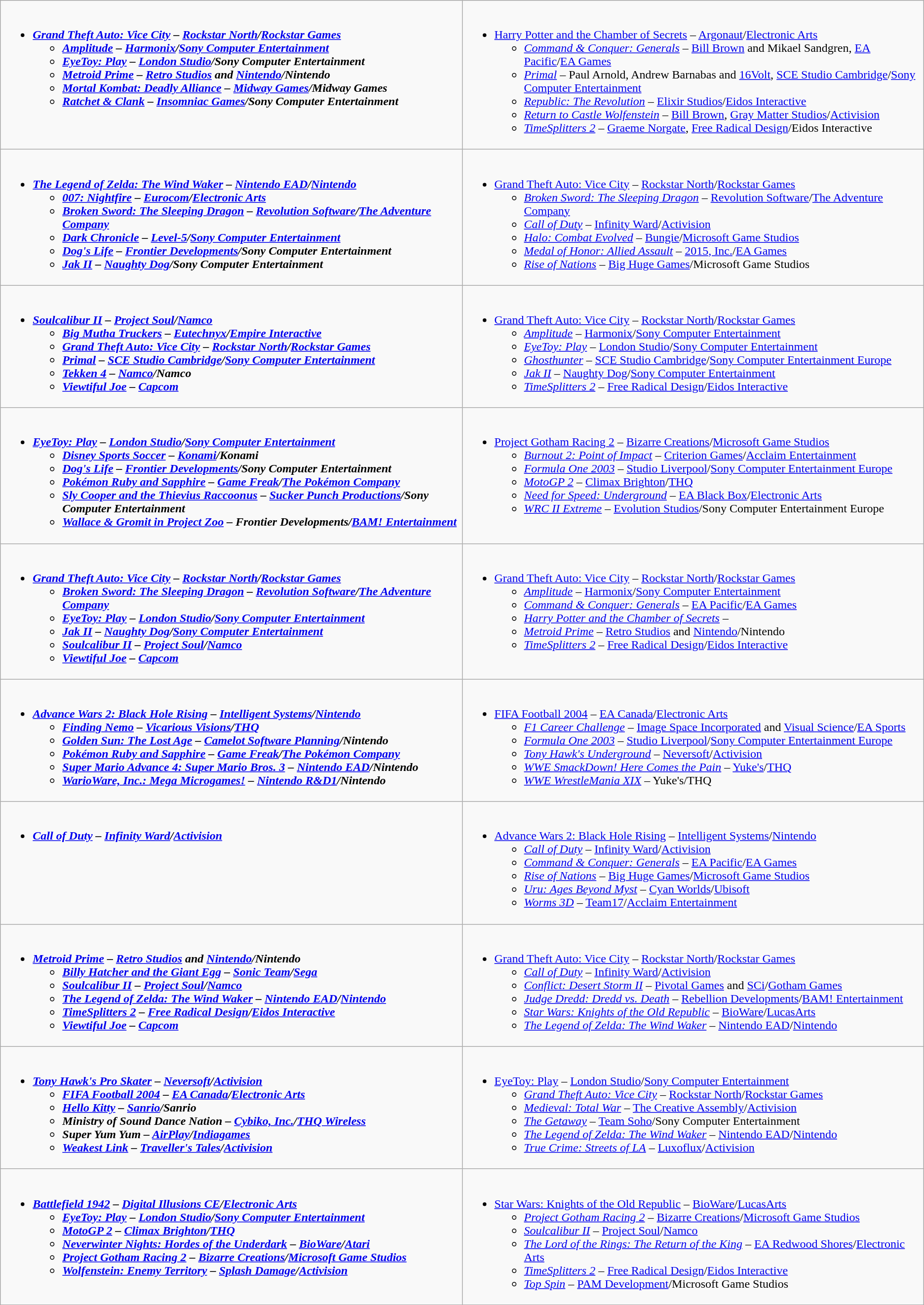<table class=wikitable>
<tr>
<td valign="top" width="50%"><br><ul><li><strong><em><a href='#'>Grand Theft Auto: Vice City</a><em> – <a href='#'>Rockstar North</a>/<a href='#'>Rockstar Games</a><strong><ul><li></em><a href='#'>Amplitude</a><em> – <a href='#'>Harmonix</a>/<a href='#'>Sony Computer Entertainment</a></li><li></em><a href='#'>EyeToy: Play</a><em> – <a href='#'>London Studio</a>/Sony Computer Entertainment</li><li></em><a href='#'>Metroid Prime</a><em> – <a href='#'>Retro Studios</a> and <a href='#'>Nintendo</a>/Nintendo</li><li></em><a href='#'>Mortal Kombat: Deadly Alliance</a><em> – <a href='#'>Midway Games</a>/Midway Games</li><li></em><a href='#'>Ratchet & Clank</a><em> – <a href='#'>Insomniac Games</a>/Sony Computer Entertainment</li></ul></li></ul></td>
<td valign="top"><br><ul><li></em></strong><a href='#'>Harry Potter and the Chamber of Secrets</a></em> – <a href='#'>Argonaut</a>/<a href='#'>Electronic Arts</a></strong><ul><li><em><a href='#'>Command & Conquer: Generals</a></em> – <a href='#'>Bill Brown</a> and Mikael Sandgren, <a href='#'>EA Pacific</a>/<a href='#'>EA Games</a></li><li><em><a href='#'>Primal</a></em> – Paul Arnold, Andrew Barnabas and <a href='#'>16Volt</a>, <a href='#'>SCE Studio Cambridge</a>/<a href='#'>Sony Computer Entertainment</a></li><li><em><a href='#'>Republic: The Revolution</a></em> – <a href='#'>Elixir Studios</a>/<a href='#'>Eidos Interactive</a></li><li><em><a href='#'>Return to Castle Wolfenstein</a></em> – <a href='#'>Bill Brown</a>, <a href='#'>Gray Matter Studios</a>/<a href='#'>Activision</a></li><li><em><a href='#'>TimeSplitters 2</a></em> – <a href='#'>Graeme Norgate</a>, <a href='#'>Free Radical Design</a>/Eidos Interactive</li></ul></li></ul></td>
</tr>
<tr>
<td valign="top" width="50%"><br><ul><li><strong><em><a href='#'>The Legend of Zelda: The Wind Waker</a><em> – <a href='#'>Nintendo EAD</a>/<a href='#'>Nintendo</a><strong><ul><li></em><a href='#'>007: Nightfire</a><em> – <a href='#'>Eurocom</a>/<a href='#'>Electronic Arts</a></li><li></em><a href='#'>Broken Sword: The Sleeping Dragon</a><em> – <a href='#'>Revolution Software</a>/<a href='#'>The Adventure Company</a></li><li></em><a href='#'>Dark Chronicle</a><em> – <a href='#'>Level-5</a>/<a href='#'>Sony Computer Entertainment</a></li><li></em><a href='#'>Dog's Life</a><em> – <a href='#'>Frontier Developments</a>/Sony Computer Entertainment</li><li></em><a href='#'>Jak II</a><em> – <a href='#'>Naughty Dog</a>/Sony Computer Entertainment</li></ul></li></ul></td>
<td valign="top"><br><ul><li></em></strong><a href='#'>Grand Theft Auto: Vice City</a></em> – <a href='#'>Rockstar North</a>/<a href='#'>Rockstar Games</a></strong><ul><li><em><a href='#'>Broken Sword: The Sleeping Dragon</a></em> – <a href='#'>Revolution Software</a>/<a href='#'>The Adventure Company</a></li><li><em><a href='#'>Call of Duty</a></em> – <a href='#'>Infinity Ward</a>/<a href='#'>Activision</a></li><li><em><a href='#'>Halo: Combat Evolved</a></em> – <a href='#'>Bungie</a>/<a href='#'>Microsoft Game Studios</a></li><li><em><a href='#'>Medal of Honor: Allied Assault</a></em> – <a href='#'>2015, Inc.</a>/<a href='#'>EA Games</a></li><li><em><a href='#'>Rise of Nations</a></em> – <a href='#'>Big Huge Games</a>/Microsoft Game Studios</li></ul></li></ul></td>
</tr>
<tr>
<td valign="top" width="50%"><br><ul><li><strong><em><a href='#'>Soulcalibur II</a><em> – <a href='#'>Project Soul</a>/<a href='#'>Namco</a><strong><ul><li></em><a href='#'>Big Mutha Truckers</a><em> – <a href='#'>Eutechnyx</a>/<a href='#'>Empire Interactive</a></li><li></em><a href='#'>Grand Theft Auto: Vice City</a><em> – <a href='#'>Rockstar North</a>/<a href='#'>Rockstar Games</a></li><li></em><a href='#'>Primal</a><em> – <a href='#'>SCE Studio Cambridge</a>/<a href='#'>Sony Computer Entertainment</a></li><li></em><a href='#'>Tekken 4</a><em> – <a href='#'>Namco</a>/Namco</li><li></em><a href='#'>Viewtiful Joe</a><em> – <a href='#'>Capcom</a></li></ul></li></ul></td>
<td valign="top"><br><ul><li></em></strong><a href='#'>Grand Theft Auto: Vice City</a></em> – <a href='#'>Rockstar North</a>/<a href='#'>Rockstar Games</a></strong><ul><li><em><a href='#'>Amplitude</a></em> – <a href='#'>Harmonix</a>/<a href='#'>Sony Computer Entertainment</a></li><li><em><a href='#'>EyeToy: Play</a></em> – <a href='#'>London Studio</a>/<a href='#'>Sony Computer Entertainment</a></li><li><em><a href='#'>Ghosthunter</a></em> – <a href='#'>SCE Studio Cambridge</a>/<a href='#'>Sony Computer Entertainment Europe</a></li><li><em><a href='#'>Jak II</a></em> – <a href='#'>Naughty Dog</a>/<a href='#'>Sony Computer Entertainment</a></li><li><em><a href='#'>TimeSplitters 2</a></em> – <a href='#'>Free Radical Design</a>/<a href='#'>Eidos Interactive</a></li></ul></li></ul></td>
</tr>
<tr>
<td valign="top" width="50%"><br><ul><li><strong><em><a href='#'>EyeToy: Play</a><em> – <a href='#'>London Studio</a>/<a href='#'>Sony Computer Entertainment</a><strong><ul><li></em><a href='#'>Disney Sports Soccer</a><em> – <a href='#'>Konami</a>/Konami</li><li></em><a href='#'>Dog's Life</a><em> – <a href='#'>Frontier Developments</a>/Sony Computer Entertainment</li><li><a href='#'></em>Pokémon Ruby<em> and </em>Sapphire<em></a> – <a href='#'>Game Freak</a>/<a href='#'>The Pokémon Company</a></li><li></em><a href='#'>Sly Cooper and the Thievius Raccoonus</a><em> – <a href='#'>Sucker Punch Productions</a>/Sony Computer Entertainment</li><li></em><a href='#'>Wallace & Gromit in Project Zoo</a><em> – Frontier Developments/<a href='#'>BAM! Entertainment</a></li></ul></li></ul></td>
<td valign="top"><br><ul><li></em></strong><a href='#'>Project Gotham Racing 2</a></em> – <a href='#'>Bizarre Creations</a>/<a href='#'>Microsoft Game Studios</a></strong><ul><li><em><a href='#'>Burnout 2: Point of Impact</a></em> – <a href='#'>Criterion Games</a>/<a href='#'>Acclaim Entertainment</a></li><li><em><a href='#'>Formula One 2003</a></em> – <a href='#'>Studio Liverpool</a>/<a href='#'>Sony Computer Entertainment Europe</a></li><li><em><a href='#'>MotoGP 2</a></em> – <a href='#'>Climax Brighton</a>/<a href='#'>THQ</a></li><li><em><a href='#'>Need for Speed: Underground</a></em> – <a href='#'>EA Black Box</a>/<a href='#'>Electronic Arts</a></li><li><em><a href='#'>WRC II Extreme</a></em> – <a href='#'>Evolution Studios</a>/Sony Computer Entertainment Europe</li></ul></li></ul></td>
</tr>
<tr>
<td valign="top" width="50%"><br><ul><li><strong><em><a href='#'>Grand Theft Auto: Vice City</a><em> – <a href='#'>Rockstar North</a>/<a href='#'>Rockstar Games</a><strong><ul><li></em><a href='#'>Broken Sword: The Sleeping Dragon</a><em> – <a href='#'>Revolution Software</a>/<a href='#'>The Adventure Company</a></li><li></em><a href='#'>EyeToy: Play</a><em> – <a href='#'>London Studio</a>/<a href='#'>Sony Computer Entertainment</a></li><li></em><a href='#'>Jak II</a><em> – <a href='#'>Naughty Dog</a>/<a href='#'>Sony Computer Entertainment</a></li><li></em><a href='#'>Soulcalibur II</a><em> – <a href='#'>Project Soul</a>/<a href='#'>Namco</a></li><li></em><a href='#'>Viewtiful Joe</a><em> – <a href='#'>Capcom</a></li></ul></li></ul></td>
<td valign="top"><br><ul><li></em></strong><a href='#'>Grand Theft Auto: Vice City</a></em> – <a href='#'>Rockstar North</a>/<a href='#'>Rockstar Games</a></strong><ul><li><em><a href='#'>Amplitude</a></em> – <a href='#'>Harmonix</a>/<a href='#'>Sony Computer Entertainment</a></li><li><em><a href='#'>Command & Conquer: Generals</a></em> – <a href='#'>EA Pacific</a>/<a href='#'>EA Games</a></li><li><em><a href='#'>Harry Potter and the Chamber of Secrets</a></em> –</li><li><em><a href='#'>Metroid Prime</a></em> – <a href='#'>Retro Studios</a> and <a href='#'>Nintendo</a>/Nintendo</li><li><em><a href='#'>TimeSplitters 2</a></em> – <a href='#'>Free Radical Design</a>/<a href='#'>Eidos Interactive</a></li></ul></li></ul></td>
</tr>
<tr>
<td valign="top" width="50%"><br><ul><li><strong><em><a href='#'>Advance Wars 2: Black Hole Rising</a><em> –  <a href='#'>Intelligent Systems</a>/<a href='#'>Nintendo</a><strong><ul><li></em><a href='#'>Finding Nemo</a><em> – <a href='#'>Vicarious Visions</a>/<a href='#'>THQ</a></li><li></em><a href='#'>Golden Sun: The Lost Age</a><em> – <a href='#'>Camelot Software Planning</a>/Nintendo</li><li><a href='#'></em>Pokémon Ruby<em> and </em>Sapphire<em></a> – <a href='#'>Game Freak</a>/<a href='#'>The Pokémon Company</a></li><li></em><a href='#'>Super Mario Advance 4: Super Mario Bros. 3</a><em> – <a href='#'>Nintendo EAD</a>/Nintendo</li><li></em><a href='#'>WarioWare, Inc.: Mega Microgames!</a><em> – <a href='#'>Nintendo R&D1</a>/Nintendo</li></ul></li></ul></td>
<td valign="top"><br><ul><li></em></strong><a href='#'>FIFA Football 2004</a></em>  – <a href='#'>EA Canada</a>/<a href='#'>Electronic Arts</a></strong><ul><li><em><a href='#'>F1 Career Challenge</a></em> – <a href='#'>Image Space Incorporated</a> and <a href='#'>Visual Science</a>/<a href='#'>EA Sports</a></li><li><em><a href='#'>Formula One 2003</a></em> – <a href='#'>Studio Liverpool</a>/<a href='#'>Sony Computer Entertainment Europe</a></li><li><em><a href='#'>Tony Hawk's Underground</a></em> – <a href='#'>Neversoft</a>/<a href='#'>Activision</a></li><li><em><a href='#'>WWE SmackDown! Here Comes the Pain</a></em> – <a href='#'>Yuke's</a>/<a href='#'>THQ</a></li><li><em><a href='#'>WWE WrestleMania XIX</a></em> – Yuke's/THQ</li></ul></li></ul></td>
</tr>
<tr>
<td valign="top" width="50%"><br><ul><li><strong><em><a href='#'>Call of Duty</a><em> – <a href='#'>Infinity Ward</a>/<a href='#'>Activision</a><strong></li></ul></td>
<td valign="top"><br><ul><li></em></strong><a href='#'>Advance Wars 2: Black Hole Rising</a></em> – <a href='#'>Intelligent Systems</a>/<a href='#'>Nintendo</a></strong><ul><li><em><a href='#'>Call of Duty</a></em> – <a href='#'>Infinity Ward</a>/<a href='#'>Activision</a></li><li><em><a href='#'>Command & Conquer: Generals</a></em> – <a href='#'>EA Pacific</a>/<a href='#'>EA Games</a></li><li><em><a href='#'>Rise of Nations</a></em> – <a href='#'>Big Huge Games</a>/<a href='#'>Microsoft Game Studios</a></li><li><em><a href='#'>Uru: Ages Beyond Myst</a></em> – <a href='#'>Cyan Worlds</a>/<a href='#'>Ubisoft</a></li><li><em><a href='#'>Worms 3D</a></em> – <a href='#'>Team17</a>/<a href='#'>Acclaim Entertainment</a></li></ul></li></ul></td>
</tr>
<tr>
<td valign="top" width="50%"><br><ul><li><strong><em><a href='#'>Metroid Prime</a><em> – <a href='#'>Retro Studios</a> and <a href='#'>Nintendo</a>/Nintendo<strong><ul><li></em><a href='#'>Billy Hatcher and the Giant Egg</a><em> – <a href='#'>Sonic Team</a>/<a href='#'>Sega</a></li><li></em><a href='#'>Soulcalibur II</a><em> – <a href='#'>Project Soul</a>/<a href='#'>Namco</a></li><li></em><a href='#'>The Legend of Zelda: The Wind Waker</a><em> – <a href='#'>Nintendo EAD</a>/<a href='#'>Nintendo</a></li><li></em><a href='#'>TimeSplitters 2</a><em> –  <a href='#'>Free Radical Design</a>/<a href='#'>Eidos Interactive</a></li><li></em><a href='#'>Viewtiful Joe</a><em> – <a href='#'>Capcom</a></li></ul></li></ul></td>
<td valign="top"><br><ul><li></em></strong><a href='#'>Grand Theft Auto: Vice City</a></em> – <a href='#'>Rockstar North</a>/<a href='#'>Rockstar Games</a></strong><ul><li><em><a href='#'>Call of Duty</a></em> – <a href='#'>Infinity Ward</a>/<a href='#'>Activision</a></li><li><em><a href='#'>Conflict: Desert Storm II</a></em> – <a href='#'>Pivotal Games</a> and <a href='#'>SCi</a>/<a href='#'>Gotham Games</a></li><li><em><a href='#'>Judge Dredd: Dredd vs. Death</a></em> – <a href='#'>Rebellion Developments</a>/<a href='#'>BAM! Entertainment</a></li><li><em><a href='#'>Star Wars: Knights of the Old Republic</a></em> – <a href='#'>BioWare</a>/<a href='#'>LucasArts</a></li><li><em><a href='#'>The Legend of Zelda: The Wind Waker</a></em> – <a href='#'>Nintendo EAD</a>/<a href='#'>Nintendo</a></li></ul></li></ul></td>
</tr>
<tr>
<td valign="top" width="50%"><br><ul><li><strong><em><a href='#'>Tony Hawk's Pro Skater</a><em> – <a href='#'>Neversoft</a>/<a href='#'>Activision</a><strong><ul><li></em><a href='#'>FIFA Football 2004</a><em> – <a href='#'>EA Canada</a>/<a href='#'>Electronic Arts</a></li><li></em><a href='#'>Hello Kitty</a><em> – <a href='#'>Sanrio</a>/Sanrio</li><li></em>Ministry of Sound Dance Nation<em> – <a href='#'>Cybiko, Inc.</a>/<a href='#'>THQ Wireless</a></li><li></em>Super Yum Yum<em> – <a href='#'>AirPlay</a>/<a href='#'>Indiagames</a></li><li></em><a href='#'>Weakest Link</a><em> – <a href='#'>Traveller's Tales</a>/<a href='#'>Activision</a></li></ul></li></ul></td>
<td valign="top"><br><ul><li></em></strong><a href='#'>EyeToy: Play</a></em> – <a href='#'>London Studio</a>/<a href='#'>Sony Computer Entertainment</a></strong><ul><li><em><a href='#'>Grand Theft Auto: Vice City</a></em> – <a href='#'>Rockstar North</a>/<a href='#'>Rockstar Games</a></li><li><em><a href='#'>Medieval: Total War</a></em> – <a href='#'>The Creative Assembly</a>/<a href='#'>Activision</a></li><li><em><a href='#'>The Getaway</a></em> – <a href='#'>Team Soho</a>/Sony Computer Entertainment</li><li><em><a href='#'>The Legend of Zelda: The Wind Waker</a></em> – <a href='#'>Nintendo EAD</a>/<a href='#'>Nintendo</a></li><li><em><a href='#'>True Crime: Streets of LA</a></em> – <a href='#'>Luxoflux</a>/<a href='#'>Activision</a></li></ul></li></ul></td>
</tr>
<tr>
<td valign="top" width="50%"><br><ul><li><strong><em><a href='#'>Battlefield 1942</a><em> – <a href='#'>Digital Illusions CE</a>/<a href='#'>Electronic Arts</a><strong><ul><li></em><a href='#'>EyeToy: Play</a><em> – <a href='#'>London Studio</a>/<a href='#'>Sony Computer Entertainment</a></li><li></em><a href='#'>MotoGP 2</a><em> – <a href='#'>Climax Brighton</a>/<a href='#'>THQ</a></li><li></em><a href='#'>Neverwinter Nights: Hordes of the Underdark</a><em> – <a href='#'>BioWare</a>/<a href='#'>Atari</a></li><li></em><a href='#'>Project Gotham Racing 2</a><em> – <a href='#'>Bizarre Creations</a>/<a href='#'>Microsoft Game Studios</a></li><li></em><a href='#'>Wolfenstein: Enemy Territory</a><em> – <a href='#'>Splash Damage</a>/<a href='#'>Activision</a></li></ul></li></ul></td>
<td valign="top"><br><ul><li></em></strong><a href='#'>Star Wars: Knights of the Old Republic</a></em> – <a href='#'>BioWare</a>/<a href='#'>LucasArts</a></strong><ul><li><em><a href='#'>Project Gotham Racing 2</a></em> – <a href='#'>Bizarre Creations</a>/<a href='#'>Microsoft Game Studios</a></li><li><em><a href='#'>Soulcalibur II</a></em> – <a href='#'>Project Soul</a>/<a href='#'>Namco</a></li><li><em><a href='#'>The Lord of the Rings: The Return of the King</a></em> – <a href='#'>EA Redwood Shores</a>/<a href='#'>Electronic Arts</a></li><li><em><a href='#'>TimeSplitters 2</a></em> – <a href='#'>Free Radical Design</a>/<a href='#'>Eidos Interactive</a></li><li><em><a href='#'>Top Spin</a></em> – <a href='#'>PAM Development</a>/Microsoft Game Studios</li></ul></li></ul></td>
</tr>
</table>
